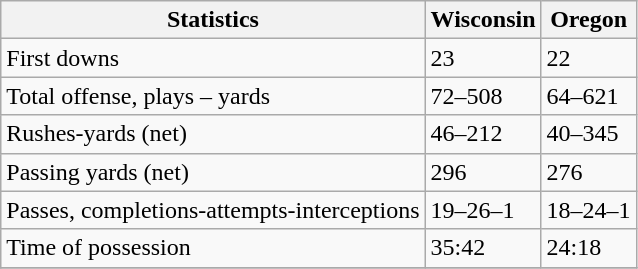<table class="wikitable">
<tr>
<th>Statistics</th>
<th>Wisconsin</th>
<th>Oregon</th>
</tr>
<tr>
<td>First downs</td>
<td>23</td>
<td>22</td>
</tr>
<tr>
<td>Total offense, plays – yards</td>
<td>72–508</td>
<td>64–621</td>
</tr>
<tr>
<td>Rushes-yards (net)</td>
<td>46–212</td>
<td>40–345</td>
</tr>
<tr>
<td>Passing yards (net)</td>
<td>296</td>
<td>276</td>
</tr>
<tr>
<td>Passes, completions-attempts-interceptions</td>
<td>19–26–1</td>
<td>18–24–1</td>
</tr>
<tr>
<td>Time of possession</td>
<td>35:42</td>
<td>24:18</td>
</tr>
<tr>
</tr>
</table>
